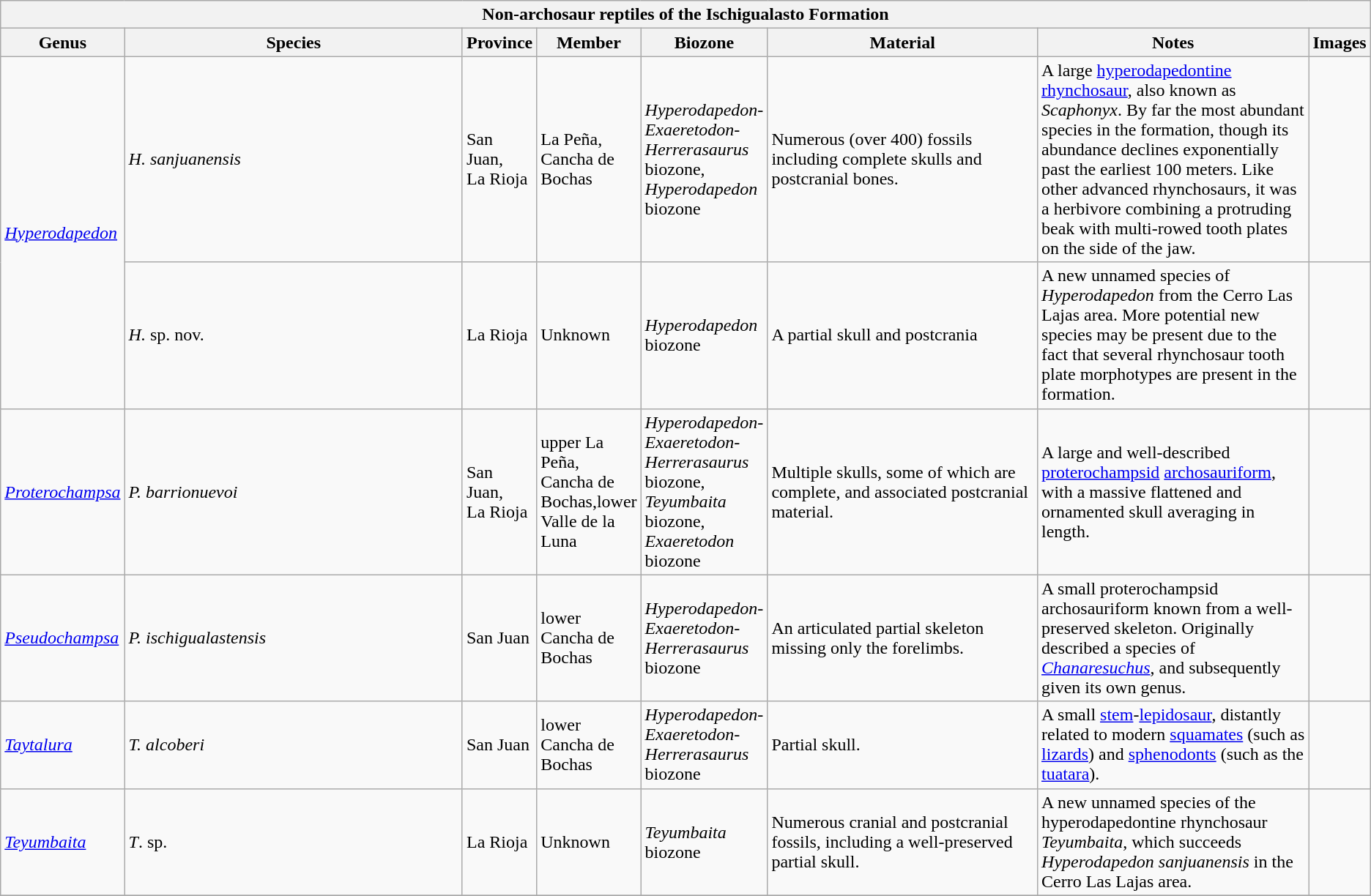<table class="wikitable" align="center">
<tr>
<th colspan="8" align="center">Non-archosaur reptiles of the Ischigualasto Formation</th>
</tr>
<tr>
<th>Genus</th>
<th width="25%">Species</th>
<th>Province</th>
<th>Member</th>
<th>Biozone</th>
<th width="20%">Material</th>
<th width="20%">Notes</th>
<th>Images</th>
</tr>
<tr>
<td rowspan="2"><em><a href='#'>Hyperodapedon</a></em></td>
<td><em>H. sanjuanensis</em></td>
<td>San Juan,<br>La Rioja</td>
<td>La Peña,<br>Cancha de Bochas</td>
<td><em>Hyperodapedon</em>-<em>Exaeretodon</em>-<em>Herrerasaurus</em> biozone,<br><em>Hyperodapedon</em> biozone</td>
<td>Numerous (over 400) fossils including complete skulls and postcranial bones.</td>
<td>A large <a href='#'>hyperodapedontine</a> <a href='#'>rhynchosaur</a>, also known as <em>Scaphonyx</em>. By far the most abundant species in the formation, though its abundance declines exponentially past the earliest 100 meters. Like other advanced rhynchosaurs, it was a herbivore combining a protruding beak with multi-rowed tooth plates on the side of the jaw.</td>
<td></td>
</tr>
<tr>
<td><em>H.</em> sp. nov.</td>
<td>La Rioja</td>
<td>Unknown</td>
<td><em>Hyperodapedon</em> biozone</td>
<td>A partial skull and postcrania</td>
<td>A new unnamed species of <em>Hyperodapedon</em> from the Cerro Las Lajas area. More potential new species may be present due to the fact that several rhynchosaur tooth plate morphotypes are present in the formation.</td>
<td></td>
</tr>
<tr>
<td><em><a href='#'>Proterochampsa</a></em></td>
<td><em>P. barrionuevoi</em></td>
<td>San Juan,<br>La Rioja</td>
<td>upper La Peña,<br>Cancha de Bochas,lower Valle de la Luna</td>
<td><em>Hyperodapedon</em>-<em>Exaeretodon</em>-<em>Herrerasaurus</em> biozone,<br><em>Teyumbaita</em> biozone,<br><em>Exaeretodon</em> biozone</td>
<td>Multiple skulls, some of which are complete, and associated postcranial material.</td>
<td>A large and well-described <a href='#'>proterochampsid</a> <a href='#'>archosauriform</a>, with a massive flattened and ornamented skull averaging  in length.</td>
<td></td>
</tr>
<tr>
<td><em><a href='#'>Pseudochampsa</a></em></td>
<td><em>P. ischigualastensis</em></td>
<td>San Juan<em></em></td>
<td>lower Cancha de Bochas</td>
<td><em>Hyperodapedon</em>-<em>Exaeretodon</em>-<em>Herrerasaurus</em> biozone</td>
<td>An articulated partial skeleton missing only the forelimbs.</td>
<td>A small proterochampsid archosauriform known from a well-preserved skeleton. Originally described a species of <em><a href='#'>Chanaresuchus</a></em>, and subsequently given its own genus.</td>
<td></td>
</tr>
<tr>
<td><em><a href='#'>Taytalura</a></em></td>
<td><em>T. alcoberi</em></td>
<td>San Juan</td>
<td>lower Cancha de Bochas</td>
<td><em>Hyperodapedon</em>-<em>Exaeretodon</em>-<em>Herrerasaurus</em> biozone</td>
<td>Partial skull.</td>
<td>A small <a href='#'>stem</a>-<a href='#'>lepidosaur</a>, distantly related to modern <a href='#'>squamates</a> (such as <a href='#'>lizards</a>) and <a href='#'>sphenodonts</a> (such as the <a href='#'>tuatara</a>).</td>
<td></td>
</tr>
<tr>
<td><em><a href='#'>Teyumbaita</a></em></td>
<td><em>T</em>. sp.</td>
<td>La Rioja</td>
<td>Unknown</td>
<td><em>Teyumbaita</em> biozone</td>
<td>Numerous cranial and postcranial fossils, including a well-preserved partial skull.</td>
<td>A new unnamed species of the hyperodapedontine rhynchosaur <em>Teyumbaita</em>, which succeeds <em>Hyperodapedon sanjuanensis</em> in the Cerro Las Lajas area.</td>
<td></td>
</tr>
<tr>
</tr>
</table>
